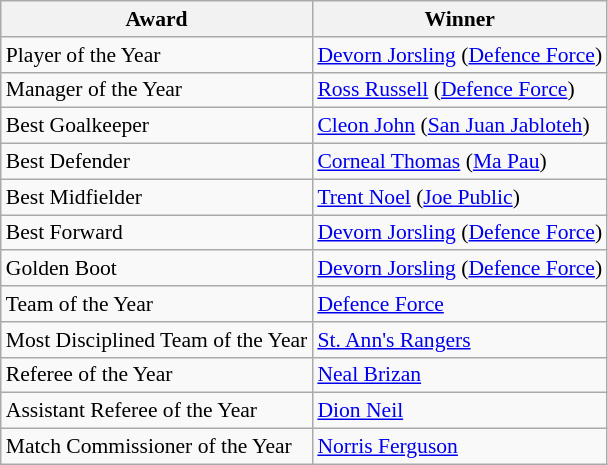<table class="wikitable" style="font-size:90%;">
<tr>
<th rowspan="1">Award</th>
<th rowspan="1">Winner</th>
</tr>
<tr>
<td>Player of the Year</td>
<td> <a href='#'>Devorn Jorsling</a> (<a href='#'>Defence Force</a>)</td>
</tr>
<tr>
<td>Manager of the Year</td>
<td> <a href='#'>Ross Russell</a> (<a href='#'>Defence Force</a>)</td>
</tr>
<tr>
<td>Best Goalkeeper</td>
<td> <a href='#'>Cleon John</a> (<a href='#'>San Juan Jabloteh</a>)</td>
</tr>
<tr>
<td>Best Defender</td>
<td> <a href='#'>Corneal Thomas</a> (<a href='#'>Ma Pau</a>)</td>
</tr>
<tr>
<td>Best Midfielder</td>
<td> <a href='#'>Trent Noel</a> (<a href='#'>Joe Public</a>)</td>
</tr>
<tr>
<td>Best Forward</td>
<td> <a href='#'>Devorn Jorsling</a> (<a href='#'>Defence Force</a>)</td>
</tr>
<tr>
<td>Golden Boot</td>
<td> <a href='#'>Devorn Jorsling</a> (<a href='#'>Defence Force</a>)</td>
</tr>
<tr>
<td>Team of the Year</td>
<td><a href='#'>Defence Force</a></td>
</tr>
<tr>
<td>Most Disciplined Team of the Year</td>
<td><a href='#'>St. Ann's Rangers</a></td>
</tr>
<tr>
<td>Referee of the Year</td>
<td><a href='#'>Neal Brizan</a></td>
</tr>
<tr>
<td>Assistant Referee of the Year</td>
<td><a href='#'>Dion Neil</a></td>
</tr>
<tr>
<td>Match Commissioner of the Year</td>
<td><a href='#'>Norris Ferguson</a></td>
</tr>
</table>
